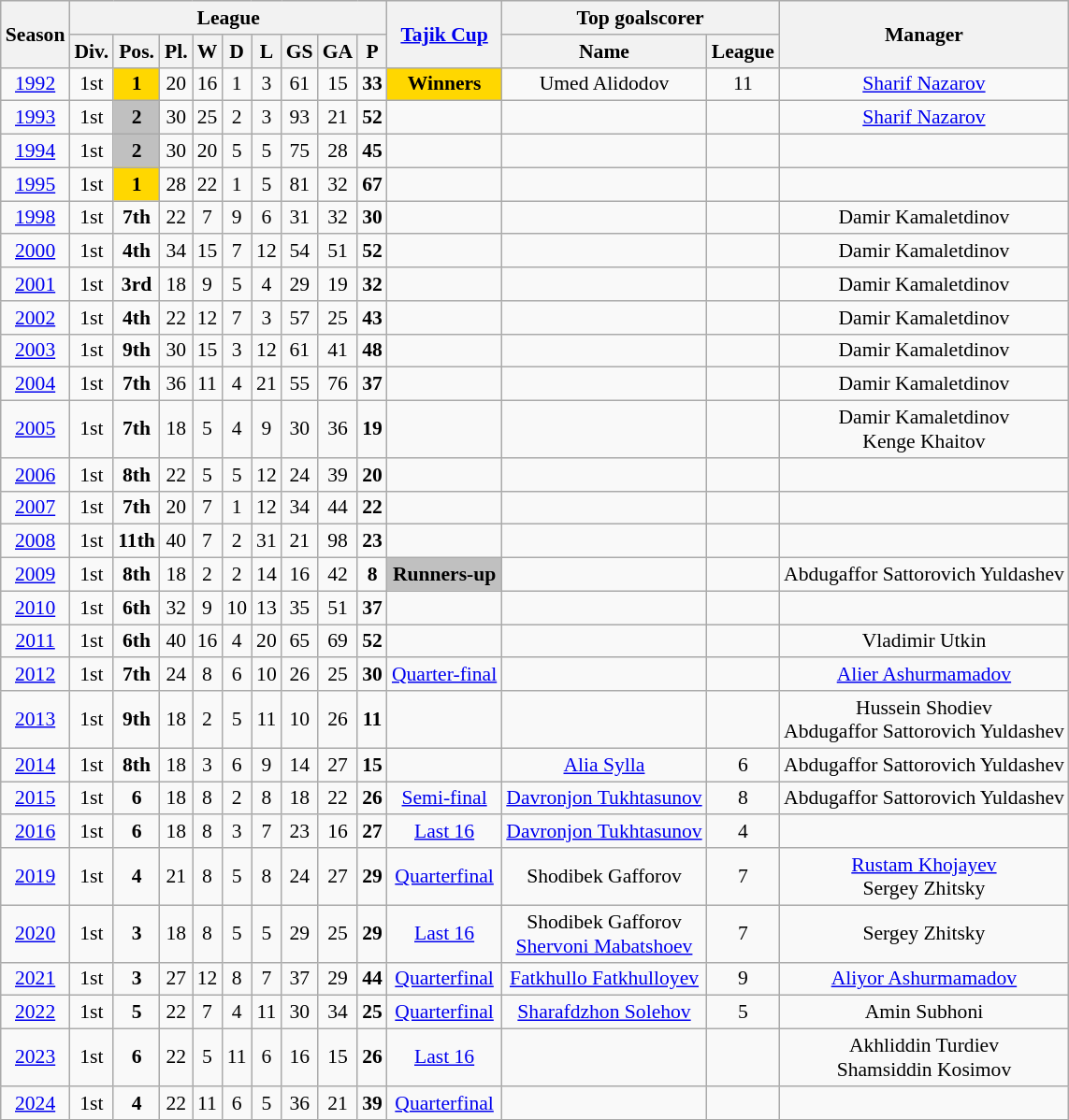<table class="wikitable mw-collapsible mw-collapsed" align=center cellspacing="0" cellpadding="3" style="border:1px solid #AAAAAA;font-size:90%">
<tr style="background:#efefef;">
<th rowspan="2">Season</th>
<th colspan="9">League</th>
<th rowspan="2"><a href='#'>Tajik Cup</a></th>
<th colspan="2">Top goalscorer</th>
<th rowspan="2">Manager</th>
</tr>
<tr>
<th>Div.</th>
<th>Pos.</th>
<th>Pl.</th>
<th>W</th>
<th>D</th>
<th>L</th>
<th>GS</th>
<th>GA</th>
<th>P</th>
<th>Name</th>
<th>League</th>
</tr>
<tr>
<td align=center><a href='#'>1992</a></td>
<td align=center>1st</td>
<td style="text-align:center; background:gold;"><strong>1</strong></td>
<td align=center>20</td>
<td align=center>16</td>
<td align=center>1</td>
<td align=center>3</td>
<td align=center>61</td>
<td align=center>15</td>
<td align=center><strong>33</strong></td>
<td style="text-align:center; background:gold;"><strong>Winners</strong></td>
<td align=center> Umed Alidodov</td>
<td align=center>11</td>
<td align=center> <a href='#'>Sharif Nazarov</a></td>
</tr>
<tr>
<td align=center><a href='#'>1993</a></td>
<td align=center>1st</td>
<td style="text-align:center; background:silver;"><strong>2</strong></td>
<td align=center>30</td>
<td align=center>25</td>
<td align=center>2</td>
<td align=center>3</td>
<td align=center>93</td>
<td align=center>21</td>
<td align=center><strong>52</strong></td>
<td align=center></td>
<td align=center></td>
<td align=center></td>
<td align=center> <a href='#'>Sharif Nazarov</a></td>
</tr>
<tr>
<td align=center><a href='#'>1994</a></td>
<td align=center>1st</td>
<td style="text-align:center; background:silver;"><strong>2</strong></td>
<td align=center>30</td>
<td align=center>20</td>
<td align=center>5</td>
<td align=center>5</td>
<td align=center>75</td>
<td align=center>28</td>
<td align=center><strong>45</strong></td>
<td align=center></td>
<td align=center></td>
<td align=center></td>
<td align=center></td>
</tr>
<tr>
<td align=center><a href='#'>1995</a></td>
<td align=center>1st</td>
<td style="text-align:center; background:gold;"><strong>1</strong></td>
<td align=center>28</td>
<td align=center>22</td>
<td align=center>1</td>
<td align=center>5</td>
<td align=center>81</td>
<td align=center>32</td>
<td align=center><strong>67</strong></td>
<td align=center></td>
<td align=center></td>
<td align=center></td>
<td align=center></td>
</tr>
<tr>
<td align=center><a href='#'>1998</a></td>
<td align=center>1st</td>
<td align=center><strong>7th</strong></td>
<td align=center>22</td>
<td align=center>7</td>
<td align=center>9</td>
<td align=center>6</td>
<td align=center>31</td>
<td align=center>32</td>
<td align=center><strong>30</strong></td>
<td align=center></td>
<td align=center></td>
<td align=center></td>
<td align=center> Damir Kamaletdinov</td>
</tr>
<tr>
<td align=center><a href='#'>2000</a></td>
<td align=center>1st</td>
<td align=center><strong>4th</strong></td>
<td align=center>34</td>
<td align=center>15</td>
<td align=center>7</td>
<td align=center>12</td>
<td align=center>54</td>
<td align=center>51</td>
<td align=center><strong>52</strong></td>
<td align=center></td>
<td align=center></td>
<td align=center></td>
<td align=center> Damir Kamaletdinov</td>
</tr>
<tr>
<td align=center><a href='#'>2001</a></td>
<td align=center>1st</td>
<td align=center><strong>3rd</strong></td>
<td align=center>18</td>
<td align=center>9</td>
<td align=center>5</td>
<td align=center>4</td>
<td align=center>29</td>
<td align=center>19</td>
<td align=center><strong>32</strong></td>
<td align=center></td>
<td align=center></td>
<td align=center></td>
<td align=center> Damir Kamaletdinov</td>
</tr>
<tr>
<td align=center><a href='#'>2002</a></td>
<td align=center>1st</td>
<td align=center><strong>4th</strong></td>
<td align=center>22</td>
<td align=center>12</td>
<td align=center>7</td>
<td align=center>3</td>
<td align=center>57</td>
<td align=center>25</td>
<td align=center><strong>43</strong></td>
<td align=center></td>
<td align=center></td>
<td align=center></td>
<td align=center> Damir Kamaletdinov</td>
</tr>
<tr>
<td align=center><a href='#'>2003</a></td>
<td align=center>1st</td>
<td align=center><strong>9th</strong></td>
<td align=center>30</td>
<td align=center>15</td>
<td align=center>3</td>
<td align=center>12</td>
<td align=center>61</td>
<td align=center>41</td>
<td align=center><strong>48</strong></td>
<td align=center></td>
<td align=center></td>
<td align=center></td>
<td align=center> Damir Kamaletdinov</td>
</tr>
<tr>
<td align=center><a href='#'>2004</a></td>
<td align=center>1st</td>
<td align=center><strong>7th</strong></td>
<td align=center>36</td>
<td align=center>11</td>
<td align=center>4</td>
<td align=center>21</td>
<td align=center>55</td>
<td align=center>76</td>
<td align=center><strong>37</strong></td>
<td align=center></td>
<td align=center></td>
<td align=center></td>
<td align=center> Damir Kamaletdinov</td>
</tr>
<tr>
<td align=center><a href='#'>2005</a></td>
<td align=center>1st</td>
<td align=center><strong>7th</strong></td>
<td align=center>18</td>
<td align=center>5</td>
<td align=center>4</td>
<td align=center>9</td>
<td align=center>30</td>
<td align=center>36</td>
<td align=center><strong>19</strong></td>
<td align=center></td>
<td align=center></td>
<td align=center></td>
<td align=center> Damir Kamaletdinov <br>  Kenge Khaitov</td>
</tr>
<tr>
<td align=center><a href='#'>2006</a></td>
<td align=center>1st</td>
<td align=center><strong>8th</strong></td>
<td align=center>22</td>
<td align=center>5</td>
<td align=center>5</td>
<td align=center>12</td>
<td align=center>24</td>
<td align=center>39</td>
<td align=center><strong>20</strong></td>
<td align=center></td>
<td align=center></td>
<td align=center></td>
<td align=center></td>
</tr>
<tr>
<td align=center><a href='#'>2007</a></td>
<td align=center>1st</td>
<td align=center><strong>7th</strong></td>
<td align=center>20</td>
<td align=center>7</td>
<td align=center>1</td>
<td align=center>12</td>
<td align=center>34</td>
<td align=center>44</td>
<td align=center><strong>22</strong></td>
<td align=center></td>
<td align=center></td>
<td align=center></td>
<td align=center></td>
</tr>
<tr>
<td align=center><a href='#'>2008</a></td>
<td align=center>1st</td>
<td align=center><strong>11th</strong></td>
<td align=center>40</td>
<td align=center>7</td>
<td align=center>2</td>
<td align=center>31</td>
<td align=center>21</td>
<td align=center>98</td>
<td align=center><strong>23</strong></td>
<td align=center></td>
<td align=center></td>
<td align=center></td>
<td align=center></td>
</tr>
<tr>
<td align=center><a href='#'>2009</a></td>
<td align=center>1st</td>
<td align=center><strong>8th</strong></td>
<td align=center>18</td>
<td align=center>2</td>
<td align=center>2</td>
<td align=center>14</td>
<td align=center>16</td>
<td align=center>42</td>
<td align=center><strong>8</strong></td>
<td style="text-align:center; background:silver;"><strong>Runners-up</strong></td>
<td align=center></td>
<td align=center></td>
<td align=center> Abdugaffor Sattorovich Yuldashev</td>
</tr>
<tr>
<td align=center><a href='#'>2010</a></td>
<td align=center>1st</td>
<td align=center><strong>6th</strong></td>
<td align=center>32</td>
<td align=center>9</td>
<td align=center>10</td>
<td align=center>13</td>
<td align=center>35</td>
<td align=center>51</td>
<td align=center><strong>37</strong></td>
<td align=center></td>
<td align=center></td>
<td align=center></td>
<td align=center></td>
</tr>
<tr>
<td align=center><a href='#'>2011</a></td>
<td align=center>1st</td>
<td align=center><strong>6th</strong></td>
<td align=center>40</td>
<td align=center>16</td>
<td align=center>4</td>
<td align=center>20</td>
<td align=center>65</td>
<td align=center>69</td>
<td align=center><strong>52</strong></td>
<td align=center></td>
<td align=center></td>
<td align=center></td>
<td align=center> Vladimir Utkin</td>
</tr>
<tr>
<td align=center><a href='#'>2012</a></td>
<td align=center>1st</td>
<td align=center><strong>7th</strong></td>
<td align=center>24</td>
<td align=center>8</td>
<td align=center>6</td>
<td align=center>10</td>
<td align=center>26</td>
<td align=center>25</td>
<td align=center><strong>30</strong></td>
<td align=center><a href='#'>Quarter-final</a></td>
<td align=center></td>
<td align=center></td>
<td align=center> <a href='#'>Alier Ashurmamadov</a></td>
</tr>
<tr>
<td align=center><a href='#'>2013</a></td>
<td align=center>1st</td>
<td align=center><strong>9th</strong></td>
<td align=center>18</td>
<td align=center>2</td>
<td align=center>5</td>
<td align=center>11</td>
<td align=center>10</td>
<td align=center>26</td>
<td align=center><strong>11</strong></td>
<td align=center></td>
<td align=center></td>
<td align=center></td>
<td align=center> Hussein Shodiev <br>  Abdugaffor Sattorovich Yuldashev</td>
</tr>
<tr>
<td align=center><a href='#'>2014</a></td>
<td align=center>1st</td>
<td align=center><strong>8th</strong></td>
<td align=center>18</td>
<td align=center>3</td>
<td align=center>6</td>
<td align=center>9</td>
<td align=center>14</td>
<td align=center>27</td>
<td align=center><strong>15</strong></td>
<td align=center></td>
<td align=center> <a href='#'>Alia Sylla</a></td>
<td align=center>6</td>
<td align=center> Abdugaffor Sattorovich Yuldashev</td>
</tr>
<tr>
<td align=center><a href='#'>2015</a></td>
<td align=center>1st</td>
<td align=center><strong>6</strong></td>
<td align=center>18</td>
<td align=center>8</td>
<td align=center>2</td>
<td align=center>8</td>
<td align=center>18</td>
<td align=center>22</td>
<td align=center><strong>26</strong></td>
<td align=center><a href='#'>Semi-final</a></td>
<td align=center> <a href='#'>Davronjon Tukhtasunov</a></td>
<td align=center>8</td>
<td align=center> Abdugaffor Sattorovich Yuldashev</td>
</tr>
<tr>
<td align=center><a href='#'>2016</a></td>
<td align=center>1st</td>
<td align=center><strong>6</strong></td>
<td align=center>18</td>
<td align=center>8</td>
<td align=center>3</td>
<td align=center>7</td>
<td align=center>23</td>
<td align=center>16</td>
<td align=center><strong>27</strong></td>
<td align=center><a href='#'>Last 16</a></td>
<td align=center> <a href='#'>Davronjon Tukhtasunov</a></td>
<td align=center>4</td>
<td align=center></td>
</tr>
<tr>
<td align=center><a href='#'>2019</a></td>
<td align=center>1st</td>
<td align=center><strong>4</strong></td>
<td align=center>21</td>
<td align=center>8</td>
<td align=center>5</td>
<td align=center>8</td>
<td align=center>24</td>
<td align=center>27</td>
<td align=center><strong>29</strong></td>
<td align=center><a href='#'>Quarterfinal</a></td>
<td align=center> Shodibek Gafforov</td>
<td align=center>7</td>
<td align=center> <a href='#'>Rustam Khojayev</a> <br>  Sergey Zhitsky</td>
</tr>
<tr>
<td align=center><a href='#'>2020</a></td>
<td align=center>1st</td>
<td align=center><strong>3</strong></td>
<td align=center>18</td>
<td align=center>8</td>
<td align=center>5</td>
<td align=center>5</td>
<td align=center>29</td>
<td align=center>25</td>
<td align=center><strong>29</strong></td>
<td align=center><a href='#'>Last 16</a></td>
<td align=center> Shodibek Gafforov <br>  <a href='#'>Shervoni Mabatshoev</a></td>
<td align=center>7</td>
<td align=center> Sergey Zhitsky</td>
</tr>
<tr>
<td align=center><a href='#'>2021</a></td>
<td align=center>1st</td>
<td align=center><strong>3</strong></td>
<td align=center>27</td>
<td align=center>12</td>
<td align=center>8</td>
<td align=center>7</td>
<td align=center>37</td>
<td align=center>29</td>
<td align=center><strong>44</strong></td>
<td align=center><a href='#'>Quarterfinal</a></td>
<td align=center> <a href='#'>Fatkhullo Fatkhulloyev</a></td>
<td align=center>9</td>
<td align=center> <a href='#'>Aliyor Ashurmamadov</a></td>
</tr>
<tr>
<td align=center><a href='#'>2022</a></td>
<td align=center>1st</td>
<td align=center><strong>5</strong></td>
<td align=center>22</td>
<td align=center>7</td>
<td align=center>4</td>
<td align=center>11</td>
<td align=center>30</td>
<td align=center>34</td>
<td align=center><strong>25</strong></td>
<td align=center><a href='#'>Quarterfinal</a></td>
<td align=center> <a href='#'>Sharafdzhon Solehov</a></td>
<td align=center>5</td>
<td align=center> Amin Subhoni</td>
</tr>
<tr>
<td align=center><a href='#'>2023</a></td>
<td align=center>1st</td>
<td align=center><strong>6</strong></td>
<td align=center>22</td>
<td align=center>5</td>
<td align=center>11</td>
<td align=center>6</td>
<td align=center>16</td>
<td align=center>15</td>
<td align=center><strong>26</strong></td>
<td align=center><a href='#'>Last 16</a></td>
<td align=center></td>
<td align=center></td>
<td align=center> Akhliddin Turdiev <br>  Shamsiddin Kosimov</td>
</tr>
<tr>
<td align=center><a href='#'>2024</a></td>
<td align=center>1st</td>
<td align=center><strong>4</strong></td>
<td align=center>22</td>
<td align=center>11</td>
<td align=center>6</td>
<td align=center>5</td>
<td align=center>36</td>
<td align=center>21</td>
<td align=center><strong>39</strong></td>
<td align=center><a href='#'>Quarterfinal</a></td>
<td align=center></td>
<td align=center></td>
<td align=center></td>
</tr>
</table>
